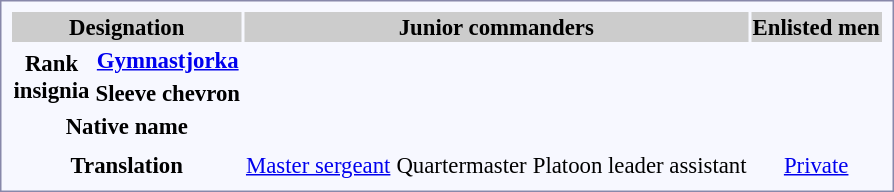<table style="border:1px solid #8888aa; background-color:#f7f8ff; padding:5px; font-size:95%; margin: 0px 12px 12px 0px;">
<tr bgcolor="#CCCCCC">
<th colspan=2>Designation</th>
<th colspan=3><strong>Junior commanders</strong></th>
<th colspan=1><strong>Enlisted men</strong></th>
</tr>
<tr style="text-align:center;">
<th rowspan=2>Rank<br>insignia</th>
<th><a href='#'>Gymnastjorka</a></th>
<td></td>
<td></td>
<td></td>
<td></td>
</tr>
<tr style="text-align:center;">
<th>Sleeve chevron</th>
<td colspan=3></td>
<td></td>
</tr>
<tr style="text-align:center;">
<th colspan=2>Native name</th>
<td><br></td>
<td><br></td>
<td><br></td>
<td><br></td>
</tr>
<tr style="text-align:center;">
<td colspan=6></td>
</tr>
<tr style="text-align:center;">
<th colspan=2>Translation</th>
<td><a href='#'>Master sergeant</a></td>
<td>Quartermaster</td>
<td>Platoon leader assistant</td>
<td><a href='#'>Private</a></td>
</tr>
</table>
